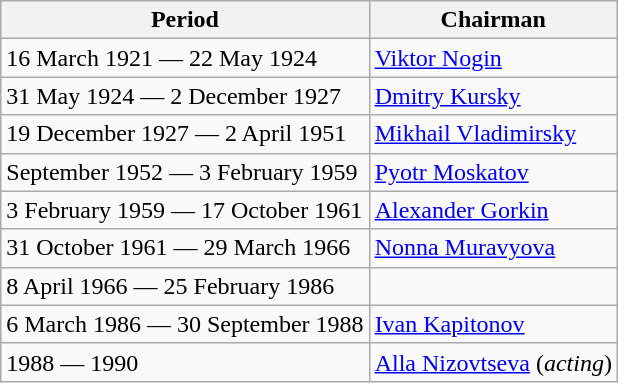<table class="wikitable">
<tr>
<th>Period</th>
<th>Chairman</th>
</tr>
<tr>
<td>16 March 1921 — 22 May 1924</td>
<td><a href='#'>Viktor Nogin</a></td>
</tr>
<tr>
<td>31 May 1924 — 2 December 1927</td>
<td><a href='#'>Dmitry Kursky</a></td>
</tr>
<tr>
<td>19 December 1927 — 2 April 1951</td>
<td><a href='#'>Mikhail Vladimirsky</a></td>
</tr>
<tr>
<td>September 1952 — 3 February 1959</td>
<td><a href='#'>Pyotr Moskatov</a></td>
</tr>
<tr>
<td>3 February 1959 — 17 October 1961</td>
<td><a href='#'>Alexander Gorkin</a></td>
</tr>
<tr>
<td>31 October 1961 — 29 March 1966</td>
<td><a href='#'>Nonna Muravyova</a></td>
</tr>
<tr>
<td>8 April 1966 — 25 February 1986</td>
<td></td>
</tr>
<tr>
<td>6 March 1986 — 30 September 1988</td>
<td><a href='#'>Ivan Kapitonov</a></td>
</tr>
<tr>
<td>1988 — 1990</td>
<td><a href='#'>Alla Nizovtseva</a> (<em>acting</em>)</td>
</tr>
</table>
